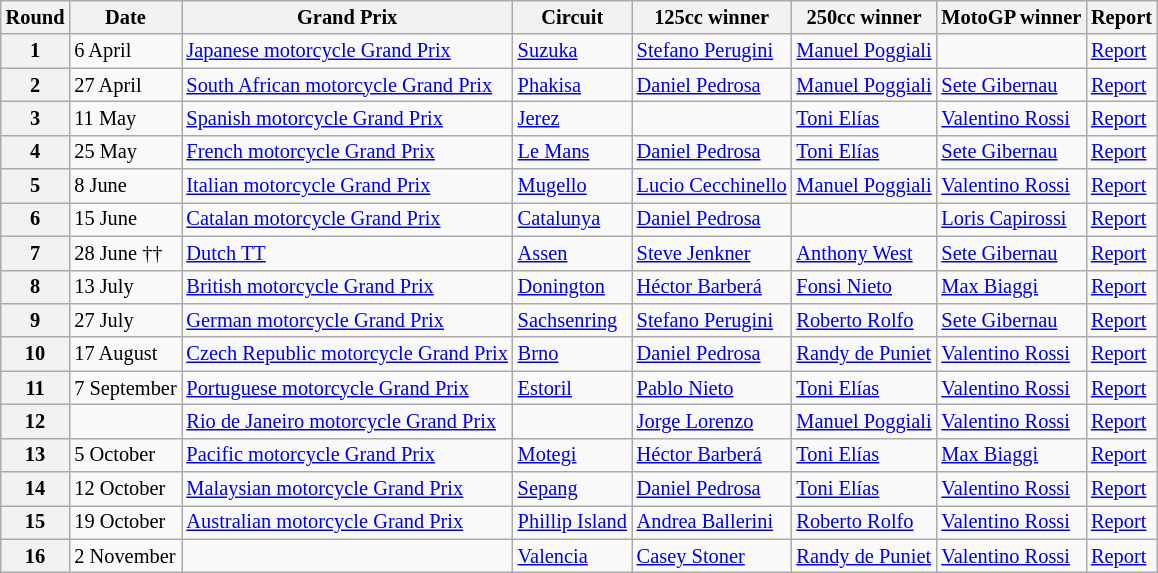<table class="wikitable" style="font-size: 85%">
<tr>
<th>Round</th>
<th>Date</th>
<th>Grand Prix</th>
<th>Circuit</th>
<th>125cc winner</th>
<th>250cc winner</th>
<th>MotoGP winner</th>
<th>Report</th>
</tr>
<tr>
<th>1</th>
<td>6 April</td>
<td> <a href='#'>Japanese motorcycle Grand Prix</a></td>
<td><a href='#'>Suzuka</a></td>
<td> <a href='#'>Stefano Perugini</a></td>
<td> <a href='#'>Manuel Poggiali</a></td>
<td></td>
<td><a href='#'>Report</a></td>
</tr>
<tr>
<th>2</th>
<td>27 April</td>
<td> <a href='#'>South African motorcycle Grand Prix</a></td>
<td><a href='#'>Phakisa</a></td>
<td> <a href='#'>Daniel Pedrosa</a></td>
<td> <a href='#'>Manuel Poggiali</a></td>
<td> <a href='#'>Sete Gibernau</a></td>
<td><a href='#'>Report</a></td>
</tr>
<tr>
<th>3</th>
<td>11 May</td>
<td> <a href='#'>Spanish motorcycle Grand Prix</a></td>
<td><a href='#'>Jerez</a></td>
<td></td>
<td> <a href='#'>Toni Elías</a></td>
<td> <a href='#'>Valentino Rossi</a></td>
<td><a href='#'>Report</a></td>
</tr>
<tr>
<th>4</th>
<td>25 May</td>
<td> <a href='#'>French motorcycle Grand Prix</a></td>
<td><a href='#'>Le Mans</a></td>
<td> <a href='#'>Daniel Pedrosa</a></td>
<td> <a href='#'>Toni Elías</a></td>
<td> <a href='#'>Sete Gibernau</a></td>
<td><a href='#'>Report</a></td>
</tr>
<tr>
<th>5</th>
<td>8 June</td>
<td> <a href='#'>Italian motorcycle Grand Prix</a></td>
<td><a href='#'>Mugello</a></td>
<td> <a href='#'>Lucio Cecchinello</a></td>
<td> <a href='#'>Manuel Poggiali</a></td>
<td> <a href='#'>Valentino Rossi</a></td>
<td><a href='#'>Report</a></td>
</tr>
<tr>
<th>6</th>
<td>15 June</td>
<td> <a href='#'>Catalan motorcycle Grand Prix</a></td>
<td><a href='#'>Catalunya</a></td>
<td> <a href='#'>Daniel Pedrosa</a></td>
<td></td>
<td> <a href='#'>Loris Capirossi</a></td>
<td><a href='#'>Report</a></td>
</tr>
<tr>
<th>7</th>
<td>28 June ††</td>
<td> <a href='#'>Dutch TT</a></td>
<td><a href='#'>Assen</a></td>
<td> <a href='#'>Steve Jenkner</a></td>
<td> <a href='#'>Anthony West</a></td>
<td> <a href='#'>Sete Gibernau</a></td>
<td><a href='#'>Report</a></td>
</tr>
<tr>
<th>8</th>
<td>13 July</td>
<td> <a href='#'>British motorcycle Grand Prix</a></td>
<td><a href='#'>Donington</a></td>
<td> <a href='#'>Héctor Barberá</a></td>
<td> <a href='#'>Fonsi Nieto</a></td>
<td> <a href='#'>Max Biaggi</a></td>
<td><a href='#'>Report</a></td>
</tr>
<tr>
<th>9</th>
<td>27 July</td>
<td> <a href='#'>German motorcycle Grand Prix</a></td>
<td><a href='#'>Sachsenring</a></td>
<td> <a href='#'>Stefano Perugini</a></td>
<td> <a href='#'>Roberto Rolfo</a></td>
<td> <a href='#'>Sete Gibernau</a></td>
<td><a href='#'>Report</a></td>
</tr>
<tr>
<th>10</th>
<td>17 August</td>
<td> <a href='#'>Czech Republic motorcycle Grand Prix</a></td>
<td><a href='#'>Brno</a></td>
<td> <a href='#'>Daniel Pedrosa</a></td>
<td> <a href='#'>Randy de Puniet</a></td>
<td> <a href='#'>Valentino Rossi</a></td>
<td><a href='#'>Report</a></td>
</tr>
<tr>
<th>11</th>
<td>7 September</td>
<td> <a href='#'>Portuguese motorcycle Grand Prix</a></td>
<td><a href='#'>Estoril</a></td>
<td> <a href='#'>Pablo Nieto</a></td>
<td> <a href='#'>Toni Elías</a></td>
<td> <a href='#'>Valentino Rossi</a></td>
<td><a href='#'>Report</a></td>
</tr>
<tr>
<th>12</th>
<td></td>
<td> <a href='#'>Rio de Janeiro motorcycle Grand Prix</a></td>
<td></td>
<td> <a href='#'>Jorge Lorenzo</a></td>
<td> <a href='#'>Manuel Poggiali</a></td>
<td> <a href='#'>Valentino Rossi</a></td>
<td><a href='#'>Report</a></td>
</tr>
<tr>
<th>13</th>
<td>5 October</td>
<td> <a href='#'>Pacific motorcycle Grand Prix</a></td>
<td><a href='#'>Motegi</a></td>
<td> <a href='#'>Héctor Barberá</a></td>
<td> <a href='#'>Toni Elías</a></td>
<td> <a href='#'>Max Biaggi</a></td>
<td><a href='#'>Report</a></td>
</tr>
<tr>
<th>14</th>
<td>12 October</td>
<td> <a href='#'>Malaysian motorcycle Grand Prix</a></td>
<td><a href='#'>Sepang</a></td>
<td> <a href='#'>Daniel Pedrosa</a></td>
<td> <a href='#'>Toni Elías</a></td>
<td> <a href='#'>Valentino Rossi</a></td>
<td><a href='#'>Report</a></td>
</tr>
<tr>
<th>15</th>
<td>19 October</td>
<td> <a href='#'>Australian motorcycle Grand Prix</a></td>
<td><a href='#'>Phillip Island</a></td>
<td> <a href='#'>Andrea Ballerini</a></td>
<td> <a href='#'>Roberto Rolfo</a></td>
<td> <a href='#'>Valentino Rossi</a></td>
<td><a href='#'>Report</a></td>
</tr>
<tr>
<th>16</th>
<td>2 November</td>
<td></td>
<td><a href='#'>Valencia</a></td>
<td> <a href='#'>Casey Stoner</a></td>
<td> <a href='#'>Randy de Puniet</a></td>
<td> <a href='#'>Valentino Rossi</a></td>
<td><a href='#'>Report</a></td>
</tr>
</table>
